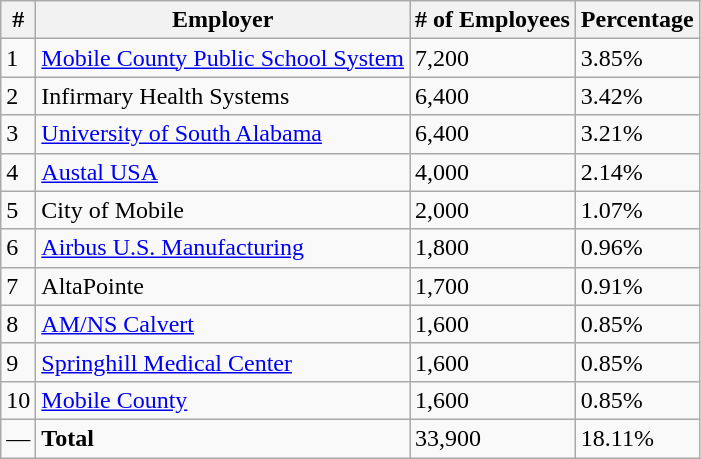<table class="wikitable">
<tr>
<th>#</th>
<th>Employer</th>
<th># of Employees</th>
<th>Percentage</th>
</tr>
<tr>
<td>1</td>
<td><a href='#'>Mobile County Public School System</a></td>
<td>7,200</td>
<td>3.85%</td>
</tr>
<tr>
<td>2</td>
<td>Infirmary Health Systems</td>
<td>6,400</td>
<td>3.42%</td>
</tr>
<tr>
<td>3</td>
<td><a href='#'>University of South Alabama</a></td>
<td>6,400</td>
<td>3.21%</td>
</tr>
<tr>
<td>4</td>
<td><a href='#'>Austal USA</a></td>
<td>4,000</td>
<td>2.14%</td>
</tr>
<tr>
<td>5</td>
<td>City of Mobile</td>
<td>2,000</td>
<td>1.07%</td>
</tr>
<tr>
<td>6</td>
<td><a href='#'>Airbus U.S. Manufacturing</a></td>
<td>1,800</td>
<td>0.96%</td>
</tr>
<tr>
<td>7</td>
<td>AltaPointe</td>
<td>1,700</td>
<td>0.91%</td>
</tr>
<tr>
<td>8</td>
<td><a href='#'>AM/NS Calvert</a></td>
<td>1,600</td>
<td>0.85%</td>
</tr>
<tr>
<td>9</td>
<td><a href='#'>Springhill Medical Center</a></td>
<td>1,600</td>
<td>0.85%</td>
</tr>
<tr>
<td>10</td>
<td><a href='#'>Mobile County</a></td>
<td>1,600</td>
<td>0.85%</td>
</tr>
<tr>
<td>—</td>
<td><strong>Total</strong></td>
<td>33,900</td>
<td>18.11%</td>
</tr>
</table>
